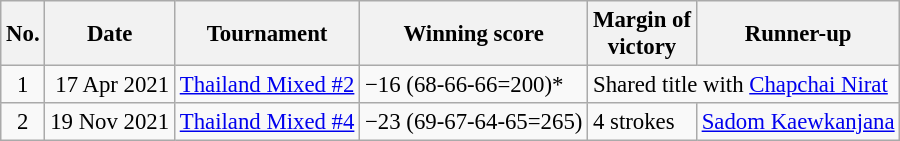<table class="wikitable" style="font-size:95%;">
<tr>
<th>No.</th>
<th>Date</th>
<th>Tournament</th>
<th>Winning score</th>
<th>Margin of<br>victory</th>
<th>Runner-up</th>
</tr>
<tr>
<td align=center>1</td>
<td align=right>17 Apr 2021</td>
<td><a href='#'>Thailand Mixed #2</a></td>
<td>−16 (68-66-66=200)*</td>
<td colspan=2>Shared title with  <a href='#'>Chapchai Nirat</a></td>
</tr>
<tr>
<td align=center>2</td>
<td align=right>19 Nov 2021</td>
<td><a href='#'>Thailand Mixed #4</a></td>
<td>−23 (69-67-64-65=265)</td>
<td>4 strokes</td>
<td> <a href='#'>Sadom Kaewkanjana</a></td>
</tr>
</table>
